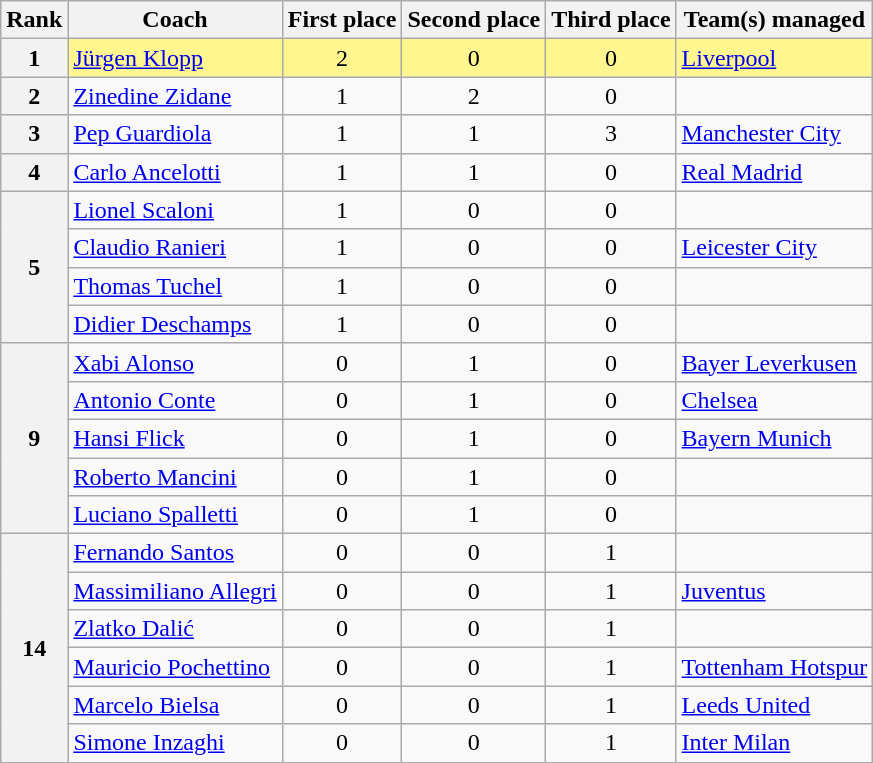<table class="wikitable">
<tr>
<th>Rank</th>
<th>Coach</th>
<th>First place</th>
<th>Second place</th>
<th>Third place</th>
<th>Team(s) managed</th>
</tr>
<tr bgcolor="#FFF68F">
<th align=center>1</th>
<td> <a href='#'>Jürgen Klopp</a></td>
<td align=center>2</td>
<td align=center>0</td>
<td align=center>0</td>
<td> <a href='#'>Liverpool</a></td>
</tr>
<tr>
<th align=center>2</th>
<td> <a href='#'>Zinedine Zidane</a></td>
<td align=center>1</td>
<td align=center>2</td>
<td align=center>0</td>
<td></td>
</tr>
<tr>
<th align=center>3</th>
<td> <a href='#'>Pep Guardiola</a></td>
<td align=center>1</td>
<td align=center>1</td>
<td align=center>3</td>
<td> <a href='#'>Manchester City</a></td>
</tr>
<tr>
<th align=center>4</th>
<td> <a href='#'>Carlo Ancelotti</a></td>
<td align=center>1</td>
<td align=center>1</td>
<td align=center>0</td>
<td> <a href='#'>Real Madrid</a></td>
</tr>
<tr>
<th align=center rowspan=4>5</th>
<td> <a href='#'>Lionel Scaloni</a></td>
<td align=center>1</td>
<td align=center>0</td>
<td align=center>0</td>
<td></td>
</tr>
<tr>
<td> <a href='#'>Claudio Ranieri</a></td>
<td align=center>1</td>
<td align=center>0</td>
<td align=center>0</td>
<td> <a href='#'>Leicester City</a></td>
</tr>
<tr>
<td> <a href='#'>Thomas Tuchel</a></td>
<td align=center>1</td>
<td align=center>0</td>
<td align=center>0</td>
<td></td>
</tr>
<tr>
<td> <a href='#'>Didier Deschamps</a></td>
<td align=center>1</td>
<td align=center>0</td>
<td align=center>0</td>
<td></td>
</tr>
<tr>
<th rowspan="5" align="center">9</th>
<td> <a href='#'>Xabi Alonso</a></td>
<td align=center>0</td>
<td align=center>1</td>
<td align=center>0</td>
<td> <a href='#'>Bayer Leverkusen</a></td>
</tr>
<tr>
<td> <a href='#'>Antonio Conte</a></td>
<td align=center>0</td>
<td align=center>1</td>
<td align=center>0</td>
<td> <a href='#'>Chelsea</a></td>
</tr>
<tr>
<td> <a href='#'>Hansi Flick</a></td>
<td align=center>0</td>
<td align=center>1</td>
<td align=center>0</td>
<td> <a href='#'>Bayern Munich</a></td>
</tr>
<tr>
<td> <a href='#'>Roberto Mancini</a></td>
<td align=center>0</td>
<td align=center>1</td>
<td align=center>0</td>
<td></td>
</tr>
<tr>
<td> <a href='#'>Luciano Spalletti</a></td>
<td align="center">0</td>
<td align="center">1</td>
<td align="center">0</td>
<td></td>
</tr>
<tr>
<th rowspan="6" align="center">14</th>
<td> <a href='#'>Fernando Santos</a></td>
<td align="center">0</td>
<td align="center">0</td>
<td align="center">1</td>
<td></td>
</tr>
<tr>
<td> <a href='#'>Massimiliano Allegri</a></td>
<td align=center>0</td>
<td align=center>0</td>
<td align=center>1</td>
<td> <a href='#'>Juventus</a></td>
</tr>
<tr>
<td> <a href='#'>Zlatko Dalić</a></td>
<td align=center>0</td>
<td align=center>0</td>
<td align=center>1</td>
<td></td>
</tr>
<tr>
<td> <a href='#'>Mauricio Pochettino</a></td>
<td align=center>0</td>
<td align=center>0</td>
<td align=center>1</td>
<td> <a href='#'>Tottenham Hotspur</a></td>
</tr>
<tr>
<td> <a href='#'>Marcelo Bielsa</a></td>
<td align=center>0</td>
<td align=center>0</td>
<td align=center>1</td>
<td> <a href='#'>Leeds United</a></td>
</tr>
<tr>
<td> <a href='#'>Simone Inzaghi</a></td>
<td align=center>0</td>
<td align=center>0</td>
<td align=center>1</td>
<td> <a href='#'>Inter Milan</a></td>
</tr>
</table>
